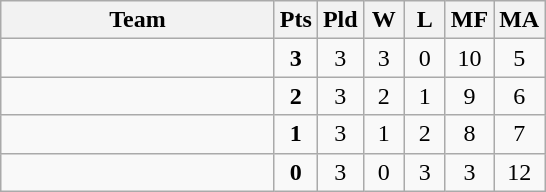<table class=wikitable style="text-align:center">
<tr>
<th width=175>Team</th>
<th width=20>Pts</th>
<th width=20>Pld</th>
<th width=20>W</th>
<th width=20>L</th>
<th width=20>MF</th>
<th width=20>MA</th>
</tr>
<tr>
<td style="text-align:left"></td>
<td><strong>3</strong></td>
<td>3</td>
<td>3</td>
<td>0</td>
<td>10</td>
<td>5</td>
</tr>
<tr>
<td style="text-align:left"></td>
<td><strong>2</strong></td>
<td>3</td>
<td>2</td>
<td>1</td>
<td>9</td>
<td>6</td>
</tr>
<tr>
<td style="text-align:left"></td>
<td><strong>1</strong></td>
<td>3</td>
<td>1</td>
<td>2</td>
<td>8</td>
<td>7</td>
</tr>
<tr>
<td style="text-align:left"></td>
<td><strong>0</strong></td>
<td>3</td>
<td>0</td>
<td>3</td>
<td>3</td>
<td>12</td>
</tr>
</table>
